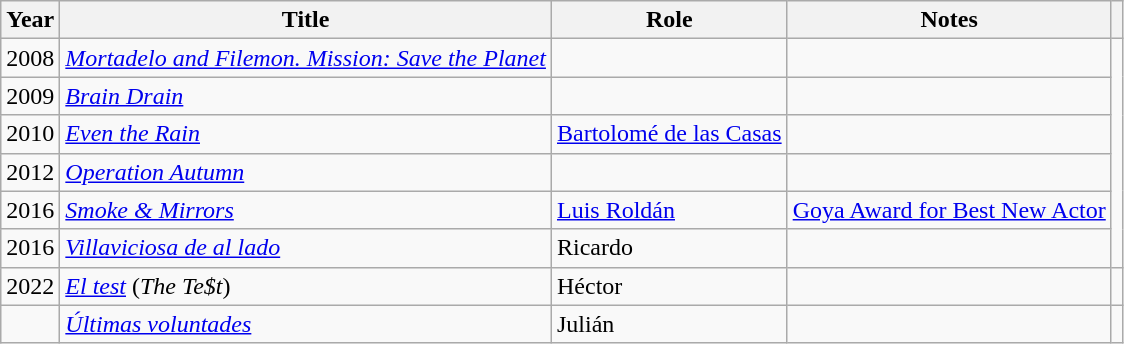<table class="wikitable sortable">
<tr>
<th>Year</th>
<th>Title</th>
<th>Role</th>
<th class="unsortable">Notes</th>
<th class="unsortable"></th>
</tr>
<tr>
<td align = "center">2008</td>
<td><em><a href='#'>Mortadelo and Filemon. Mission: Save the Planet</a></em></td>
<td></td>
<td></td>
</tr>
<tr>
<td align = "center">2009</td>
<td><em><a href='#'>Brain Drain</a></em></td>
<td></td>
<td></td>
</tr>
<tr>
<td align = "center">2010</td>
<td><em><a href='#'>Even the Rain</a></em></td>
<td><a href='#'>Bartolomé de las Casas</a></td>
<td></td>
</tr>
<tr>
<td align = "center">2012</td>
<td><em><a href='#'>Operation Autumn</a></em></td>
<td></td>
<td></td>
</tr>
<tr>
<td align = "center">2016</td>
<td><em><a href='#'>Smoke & Mirrors</a></em></td>
<td><a href='#'>Luis Roldán</a></td>
<td><a href='#'>Goya Award for Best New Actor</a></td>
</tr>
<tr>
<td align = "center">2016</td>
<td><em><a href='#'>Villaviciosa de al lado</a></em></td>
<td>Ricardo</td>
<td></td>
</tr>
<tr>
<td align = "center">2022</td>
<td><em><a href='#'>El test</a></em> (<em>The Te$t</em>)</td>
<td>Héctor</td>
<td></td>
<td align = "center"></td>
</tr>
<tr>
<td align = "center"></td>
<td><em><a href='#'>Últimas voluntades</a></em></td>
<td>Julián</td>
<td></td>
<td align = "center"></td>
</tr>
</table>
